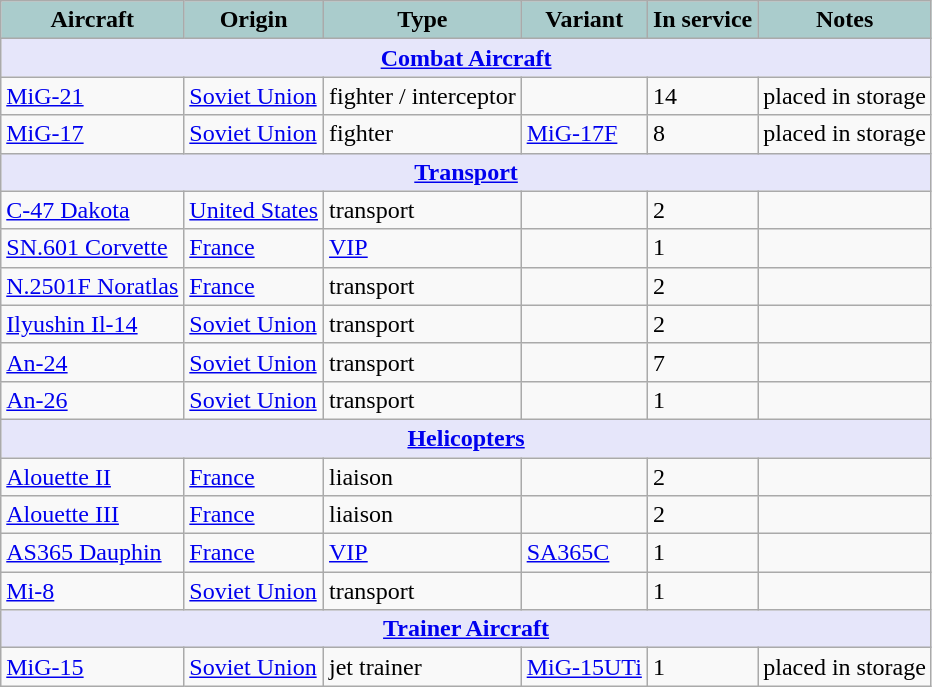<table class="wikitable">
<tr>
<th style="background:#acc;">Aircraft</th>
<th style="background:#acc;">Origin</th>
<th style="background:#acc;">Type</th>
<th style="background:#acc;">Variant</th>
<th style="background:#acc;">In service</th>
<th style="background:#acc;">Notes</th>
</tr>
<tr>
<th colspan="7" style="align: center; background: lavender;"><a href='#'>Combat Aircraft</a></th>
</tr>
<tr>
<td><a href='#'>MiG-21</a></td>
<td><a href='#'>Soviet Union</a></td>
<td>fighter / interceptor</td>
<td></td>
<td>14</td>
<td>placed in storage</td>
</tr>
<tr>
<td><a href='#'>MiG-17</a></td>
<td><a href='#'>Soviet Union</a></td>
<td>fighter</td>
<td><a href='#'>MiG-17F</a></td>
<td>8</td>
<td>placed in storage</td>
</tr>
<tr>
<th colspan="7" style="align: center; background: lavender;"><a href='#'>Transport</a></th>
</tr>
<tr>
<td><a href='#'>C-47 Dakota</a></td>
<td><a href='#'>United States</a></td>
<td>transport</td>
<td></td>
<td>2</td>
<td></td>
</tr>
<tr>
<td><a href='#'>SN.601 Corvette</a></td>
<td><a href='#'>France</a></td>
<td><a href='#'>VIP</a></td>
<td></td>
<td>1</td>
<td></td>
</tr>
<tr>
<td><a href='#'>N.2501F Noratlas</a></td>
<td><a href='#'>France</a></td>
<td>transport</td>
<td></td>
<td>2</td>
<td></td>
</tr>
<tr>
<td><a href='#'>Ilyushin Il-14</a></td>
<td><a href='#'>Soviet Union</a></td>
<td>transport</td>
<td></td>
<td>2</td>
<td></td>
</tr>
<tr>
<td><a href='#'>An-24</a></td>
<td><a href='#'>Soviet Union</a></td>
<td>transport</td>
<td></td>
<td>7</td>
<td></td>
</tr>
<tr>
<td><a href='#'>An-26</a></td>
<td><a href='#'>Soviet Union</a></td>
<td>transport</td>
<td></td>
<td>1</td>
<td></td>
</tr>
<tr>
<th colspan="7" style="align: center; background: lavender;"><a href='#'>Helicopters</a></th>
</tr>
<tr>
<td><a href='#'>Alouette II</a></td>
<td><a href='#'>France</a></td>
<td>liaison</td>
<td></td>
<td>2</td>
<td></td>
</tr>
<tr>
<td><a href='#'>Alouette III</a></td>
<td><a href='#'>France</a></td>
<td>liaison</td>
<td></td>
<td>2</td>
<td></td>
</tr>
<tr>
<td><a href='#'>AS365 Dauphin</a></td>
<td><a href='#'>France</a></td>
<td><a href='#'>VIP</a></td>
<td><a href='#'>SA365C</a></td>
<td>1</td>
<td></td>
</tr>
<tr>
<td><a href='#'>Mi-8</a></td>
<td><a href='#'>Soviet Union</a></td>
<td>transport</td>
<td></td>
<td>1</td>
<td></td>
</tr>
<tr>
<th colspan="7" style="align: center; background: lavender;"><a href='#'>Trainer Aircraft</a></th>
</tr>
<tr>
<td><a href='#'>MiG-15</a></td>
<td><a href='#'>Soviet Union</a></td>
<td>jet trainer</td>
<td><a href='#'>MiG-15UTi</a></td>
<td>1</td>
<td>placed in storage</td>
</tr>
</table>
